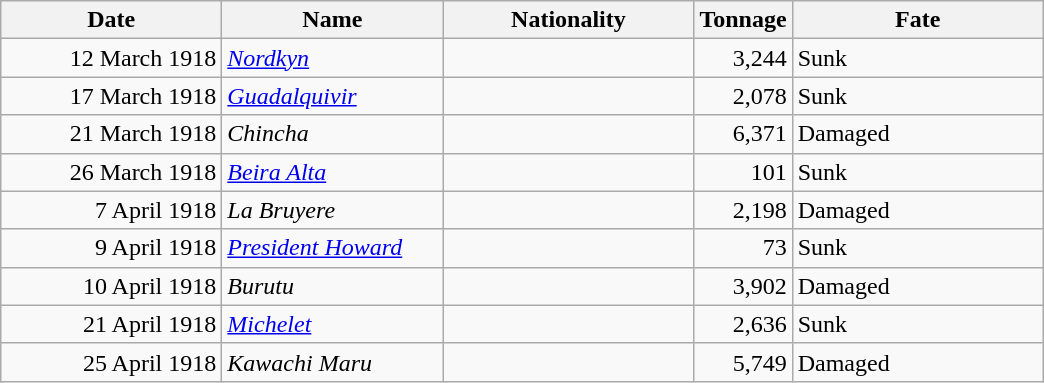<table class="wikitable sortable">
<tr>
<th width="140px">Date</th>
<th width="140px">Name</th>
<th width="160px">Nationality</th>
<th width="25px">Tonnage</th>
<th width="160px">Fate</th>
</tr>
<tr>
<td align="right">12 March 1918</td>
<td align="left"><a href='#'><em>Nordkyn</em></a></td>
<td align="left"></td>
<td align="right">3,244</td>
<td align="left">Sunk</td>
</tr>
<tr>
<td align="right">17 March 1918</td>
<td align="left"><a href='#'><em>Guadalquivir</em></a></td>
<td align="left"></td>
<td align="right">2,078</td>
<td align="left">Sunk</td>
</tr>
<tr>
<td align="right">21 March 1918</td>
<td align="left"><em>Chincha</em></td>
<td align="left"></td>
<td align="right">6,371</td>
<td align="left">Damaged</td>
</tr>
<tr>
<td align="right">26 March 1918</td>
<td align="left"><a href='#'><em>Beira Alta</em></a></td>
<td align="left"></td>
<td align="right">101</td>
<td align="left">Sunk</td>
</tr>
<tr>
<td align="right">7 April 1918</td>
<td align="left"><em>La Bruyere</em></td>
<td align="left"></td>
<td align="right">2,198</td>
<td align="left">Damaged</td>
</tr>
<tr>
<td align="right">9 April 1918</td>
<td align="left"><a href='#'><em>President Howard</em></a></td>
<td align="left"></td>
<td align="right">73</td>
<td align="left">Sunk</td>
</tr>
<tr>
<td align="right">10 April 1918</td>
<td align="left"><em>Burutu</em></td>
<td align="left"></td>
<td align="right">3,902</td>
<td align="left">Damaged</td>
</tr>
<tr>
<td align="right">21 April 1918</td>
<td align="left"><a href='#'><em>Michelet</em></a></td>
<td align="left"></td>
<td align="right">2,636</td>
<td align="left">Sunk</td>
</tr>
<tr>
<td align="right">25 April 1918</td>
<td align="left"><em>Kawachi Maru</em></td>
<td align="left"></td>
<td align="right">5,749</td>
<td align="left">Damaged</td>
</tr>
</table>
